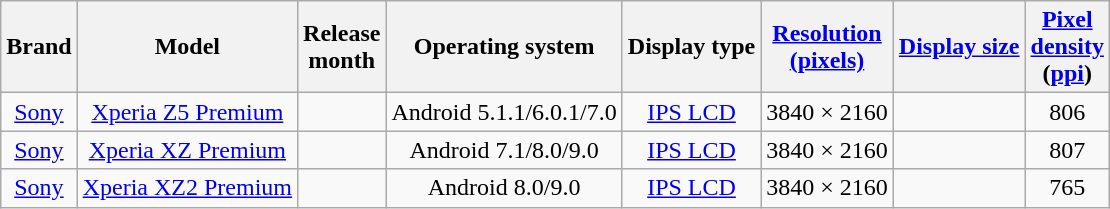<table style="text-align: center;" class="wikitable sortable">
<tr>
<th>Brand</th>
<th>Model</th>
<th scope="col" data-sort-type="dates">Release<br>month</th>
<th>Operating system</th>
<th>Display type</th>
<th scope="col" data-sort-type="number"><a href='#'>Resolution<br>(pixels)</a></th>
<th scope="col" data-sort-type="number"><a href='#'>Display size</a></th>
<th scope="col" data-sort-type="number"><a href='#'>Pixel<br>density</a><br>(<a href='#'>ppi</a>)</th>
</tr>
<tr>
<td><a href='#'>Sony</a></td>
<td><a href='#'>Xperia Z5 Premium</a></td>
<td></td>
<td>Android 5.1.1/6.0.1/7.0</td>
<td><a href='#'>IPS LCD</a></td>
<td>3840 × 2160</td>
<td></td>
<td>806</td>
</tr>
<tr>
<td><a href='#'>Sony</a></td>
<td><a href='#'>Xperia XZ Premium</a></td>
<td></td>
<td>Android 7.1/8.0/9.0</td>
<td><a href='#'>IPS LCD</a></td>
<td>3840 × 2160</td>
<td></td>
<td>807</td>
</tr>
<tr>
<td><a href='#'>Sony</a></td>
<td><a href='#'>Xperia XZ2 Premium</a></td>
<td></td>
<td>Android 8.0/9.0</td>
<td><a href='#'>IPS LCD</a></td>
<td>3840 × 2160</td>
<td></td>
<td>765</td>
</tr>
</table>
